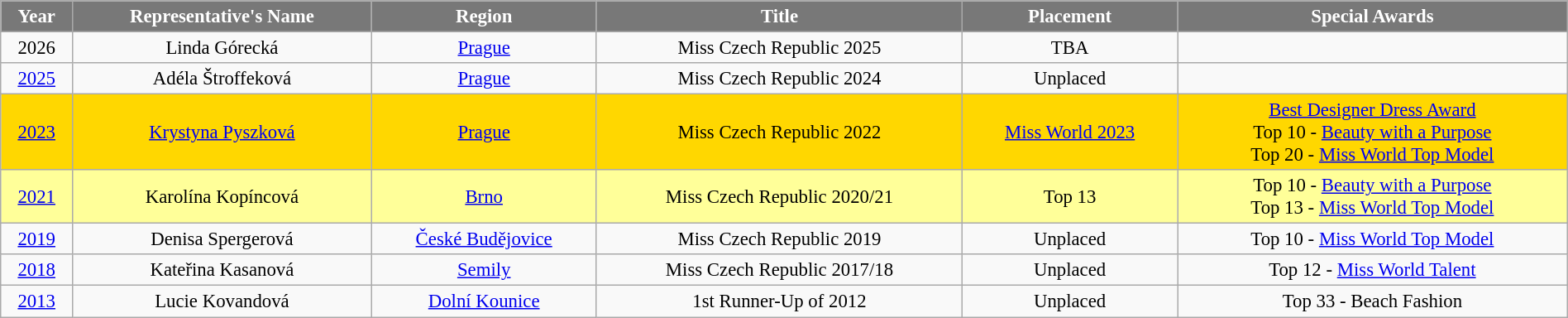<table class="wikitable" style="font-size: 95%; text-align:center; width:100%">
<tr>
<th style="background-color:#787878;color:#FFFFFF;">Year</th>
<th style="background-color:#787878;color:#FFFFFF;">Representative's Name</th>
<th style="background-color:#787878;color:#FFFFFF;">Region</th>
<th style="background-color:#787878;color:#FFFFFF;">Title</th>
<th style="background-color:#787878;color:#FFFFFF;">Placement</th>
<th style="background-color:#787878;color:#FFFFFF;">Special Awards</th>
</tr>
<tr>
<td>2026</td>
<td>Linda Górecká</td>
<td><a href='#'>Prague</a></td>
<td>Miss Czech Republic 2025</td>
<td>TBA</td>
<td></td>
</tr>
<tr>
<td><a href='#'>2025</a></td>
<td>Adéla Štroffeková</td>
<td><a href='#'>Prague</a></td>
<td>Miss Czech Republic 2024</td>
<td>Unplaced</td>
<td></td>
</tr>
<tr style="background-color:GOLD;">
<td><a href='#'>2023</a></td>
<td><a href='#'>Krystyna Pyszková</a></td>
<td><a href='#'>Prague</a></td>
<td>Miss Czech Republic 2022</td>
<td><a href='#'>Miss World 2023</a></td>
<td><a href='#'>Best Designer Dress Award</a><br>Top 10 - <a href='#'>Beauty with a Purpose</a><br>Top 20 - <a href='#'>Miss World Top Model</a></td>
</tr>
<tr style="background-color:#FFFF99; ">
<td><a href='#'>2021</a></td>
<td>Karolína Kopíncová</td>
<td><a href='#'>Brno</a></td>
<td>Miss Czech Republic 2020/21</td>
<td>Top 13</td>
<td>Top 10 - <a href='#'>Beauty with a Purpose</a><br>Top 13 - <a href='#'>Miss World Top Model</a></td>
</tr>
<tr>
<td><a href='#'>2019</a></td>
<td>Denisa Spergerová</td>
<td><a href='#'>České Budějovice</a></td>
<td>Miss Czech Republic 2019</td>
<td>Unplaced</td>
<td>Top 10 -  <a href='#'>Miss World Top Model</a></td>
</tr>
<tr>
<td><a href='#'>2018</a></td>
<td>Kateřina Kasanová</td>
<td><a href='#'>Semily</a></td>
<td>Miss Czech Republic 2017/18</td>
<td>Unplaced</td>
<td>Top 12 -  <a href='#'>Miss World Talent</a></td>
</tr>
<tr>
<td><a href='#'>2013</a></td>
<td>Lucie Kovandová</td>
<td><a href='#'>Dolní Kounice</a></td>
<td>1st Runner-Up of 2012</td>
<td>Unplaced</td>
<td>Top 33 -  Beach Fashion</td>
</tr>
</table>
